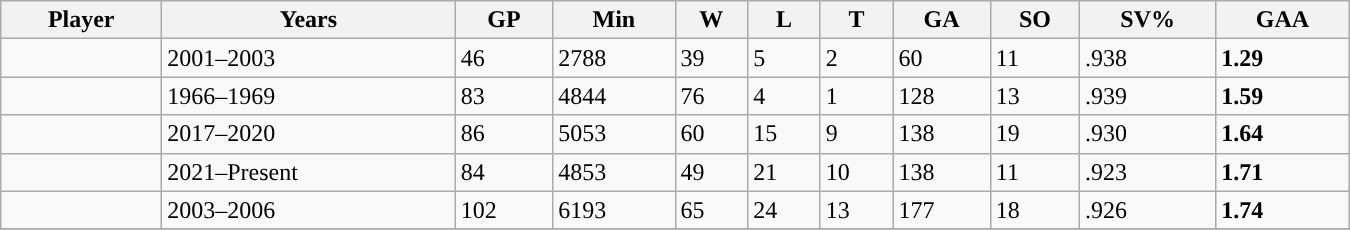<table class="wikitable sortable" width = 900>
<tr>
<th>Player</th>
<th>Years</th>
<th>GP</th>
<th>Min</th>
<th>W</th>
<th>L</th>
<th>T</th>
<th>GA</th>
<th>SO</th>
<th>SV%</th>
<th>GAA</th>
</tr>
<tr>
<td></td>
<td>2001–2003</td>
<td>46</td>
<td>2788</td>
<td>39</td>
<td>5</td>
<td>2</td>
<td>60</td>
<td>11</td>
<td>.938</td>
<td><strong>1.29</strong></td>
</tr>
<tr>
<td></td>
<td>1966–1969</td>
<td>83</td>
<td>4844</td>
<td>76</td>
<td>4</td>
<td>1</td>
<td>128</td>
<td>13</td>
<td>.939</td>
<td><strong>1.59</strong></td>
</tr>
<tr>
<td></td>
<td>2017–2020</td>
<td>86</td>
<td>5053</td>
<td>60</td>
<td>15</td>
<td>9</td>
<td>138</td>
<td>19</td>
<td>.930</td>
<td><strong>1.64</strong></td>
</tr>
<tr>
<td></td>
<td>2021–Present</td>
<td>84</td>
<td>4853</td>
<td>49</td>
<td>21</td>
<td>10</td>
<td>138</td>
<td>11</td>
<td>.923</td>
<td><strong>1.71</strong></td>
</tr>
<tr>
<td></td>
<td>2003–2006</td>
<td>102</td>
<td>6193</td>
<td>65</td>
<td>24</td>
<td>13</td>
<td>177</td>
<td>18</td>
<td>.926</td>
<td><strong>1.74</strong></td>
</tr>
<tr>
</tr>
</table>
